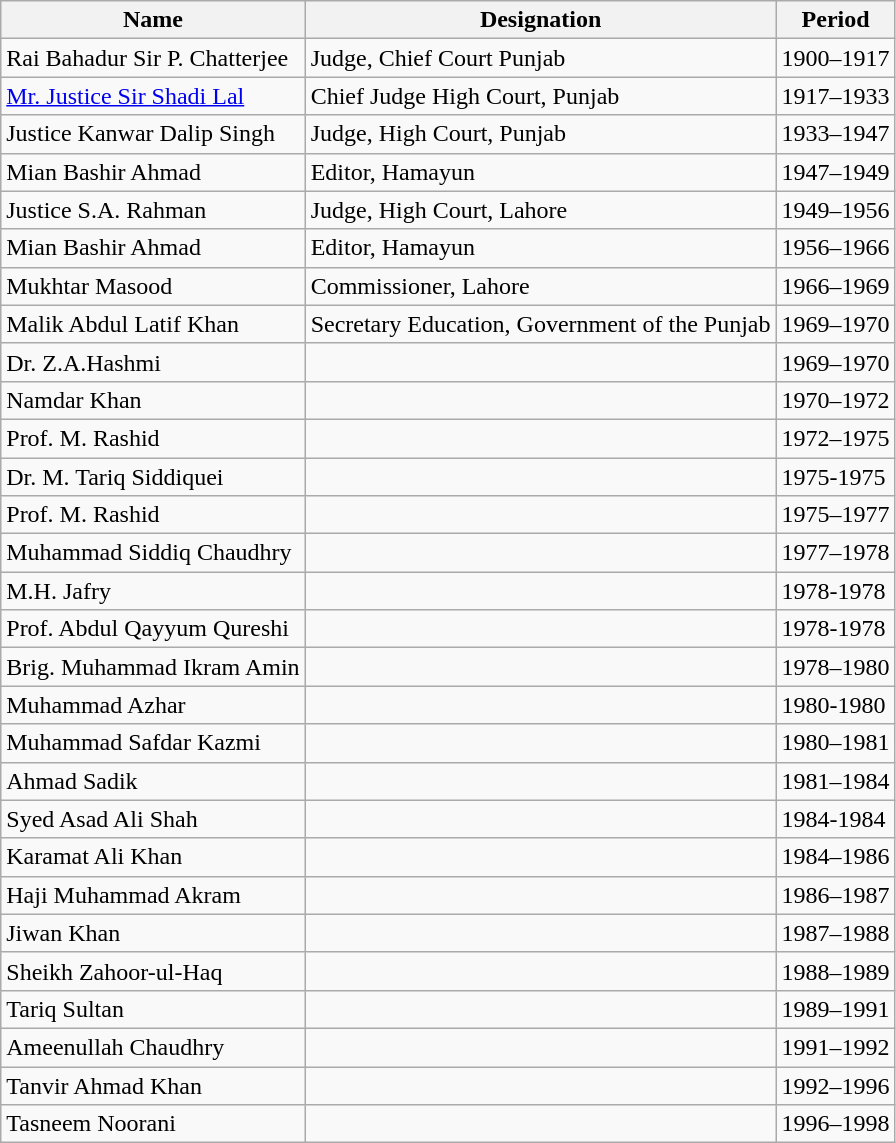<table class="wikitable">
<tr>
<th>Name</th>
<th>Designation</th>
<th>Period</th>
</tr>
<tr>
<td>Rai Bahadur Sir P. Chatterjee</td>
<td>Judge, Chief Court Punjab</td>
<td>1900–1917</td>
</tr>
<tr>
<td><a href='#'>Mr. Justice Sir Shadi Lal</a></td>
<td>Chief Judge High Court, Punjab</td>
<td>1917–1933</td>
</tr>
<tr>
<td>Justice Kanwar Dalip Singh</td>
<td>Judge, High Court, Punjab</td>
<td>1933–1947</td>
</tr>
<tr>
<td>Mian Bashir Ahmad</td>
<td>Editor, Hamayun</td>
<td>1947–1949</td>
</tr>
<tr>
<td>Justice S.A. Rahman</td>
<td>Judge, High Court, Lahore</td>
<td>1949–1956</td>
</tr>
<tr>
<td>Mian Bashir Ahmad</td>
<td>Editor, Hamayun</td>
<td>1956–1966</td>
</tr>
<tr>
<td>Mukhtar Masood</td>
<td>Commissioner, Lahore</td>
<td>1966–1969</td>
</tr>
<tr>
<td>Malik Abdul Latif Khan</td>
<td>Secretary Education, Government of the Punjab</td>
<td>1969–1970</td>
</tr>
<tr>
<td>Dr. Z.A.Hashmi</td>
<td></td>
<td>1969–1970</td>
</tr>
<tr>
<td>Namdar Khan</td>
<td></td>
<td>1970–1972</td>
</tr>
<tr>
<td>Prof. M. Rashid</td>
<td></td>
<td>1972–1975</td>
</tr>
<tr>
<td>Dr. M. Tariq Siddiquei</td>
<td></td>
<td>1975-1975</td>
</tr>
<tr>
<td>Prof. M. Rashid</td>
<td></td>
<td>1975–1977</td>
</tr>
<tr>
<td>Muhammad Siddiq Chaudhry</td>
<td></td>
<td>1977–1978</td>
</tr>
<tr>
<td>M.H. Jafry</td>
<td></td>
<td>1978-1978</td>
</tr>
<tr>
<td>Prof. Abdul Qayyum Qureshi</td>
<td></td>
<td>1978-1978</td>
</tr>
<tr>
<td>Brig. Muhammad Ikram Amin</td>
<td></td>
<td>1978–1980</td>
</tr>
<tr>
<td>Muhammad Azhar</td>
<td></td>
<td>1980-1980</td>
</tr>
<tr>
<td>Muhammad Safdar Kazmi</td>
<td></td>
<td>1980–1981</td>
</tr>
<tr>
<td>Ahmad Sadik</td>
<td></td>
<td>1981–1984</td>
</tr>
<tr>
<td>Syed Asad Ali Shah</td>
<td></td>
<td>1984-1984</td>
</tr>
<tr>
<td>Karamat Ali Khan</td>
<td></td>
<td>1984–1986</td>
</tr>
<tr>
<td>Haji Muhammad Akram</td>
<td></td>
<td>1986–1987</td>
</tr>
<tr>
<td>Jiwan Khan</td>
<td></td>
<td>1987–1988</td>
</tr>
<tr>
<td>Sheikh Zahoor-ul-Haq</td>
<td></td>
<td>1988–1989</td>
</tr>
<tr>
<td>Tariq Sultan</td>
<td></td>
<td>1989–1991</td>
</tr>
<tr>
<td>Ameenullah Chaudhry</td>
<td></td>
<td>1991–1992</td>
</tr>
<tr>
<td>Tanvir Ahmad Khan</td>
<td></td>
<td>1992–1996</td>
</tr>
<tr>
<td>Tasneem Noorani</td>
<td></td>
<td>1996–1998</td>
</tr>
</table>
